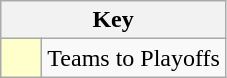<table class="wikitable" style="text-align: center;">
<tr>
<th colspan=2>Key</th>
</tr>
<tr>
<td style="background:#ffffcc; width:20px;"></td>
<td align=left>Teams to Playoffs</td>
</tr>
</table>
